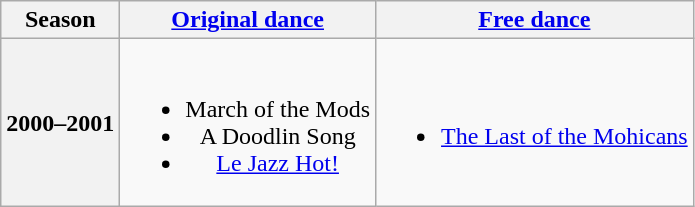<table class=wikitable style=text-align:center>
<tr>
<th>Season</th>
<th><a href='#'>Original dance</a></th>
<th><a href='#'>Free dance</a></th>
</tr>
<tr>
<th>2000–2001 <br> </th>
<td><br><ul><li> March of the Mods <br></li><li> A Doodlin Song <br></li><li> <a href='#'>Le Jazz Hot!</a></li></ul></td>
<td><br><ul><li><a href='#'>The Last of the Mohicans</a> <br></li></ul></td>
</tr>
</table>
